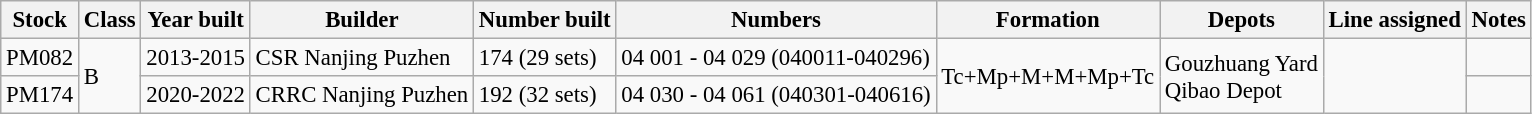<table class="wikitable sortable" style="font-size: 95%;" |>
<tr>
<th>Stock</th>
<th>Class</th>
<th>Year built</th>
<th>Builder</th>
<th>Number built</th>
<th>Numbers</th>
<th>Formation</th>
<th>Depots</th>
<th>Line assigned</th>
<th>Notes</th>
</tr>
<tr bo,>
<td>PM082</td>
<td rowspan="2">B</td>
<td>2013-2015</td>
<td>CSR Nanjing Puzhen</td>
<td>174 (29 sets)</td>
<td>04 001 - 04 029 (040011-040296)</td>
<td rowspan="2">Tc+Mp+M+M+Mp+Tc</td>
<td rowspan="2">Gouzhuang Yard<br>Qibao Depot</td>
<td rowspan="2"></td>
<td></td>
</tr>
<tr>
<td>PM174</td>
<td>2020-2022</td>
<td>CRRC Nanjing Puzhen</td>
<td>192 (32 sets)</td>
<td>04 030 - 04 061 (040301-040616)</td>
<td></td>
</tr>
</table>
